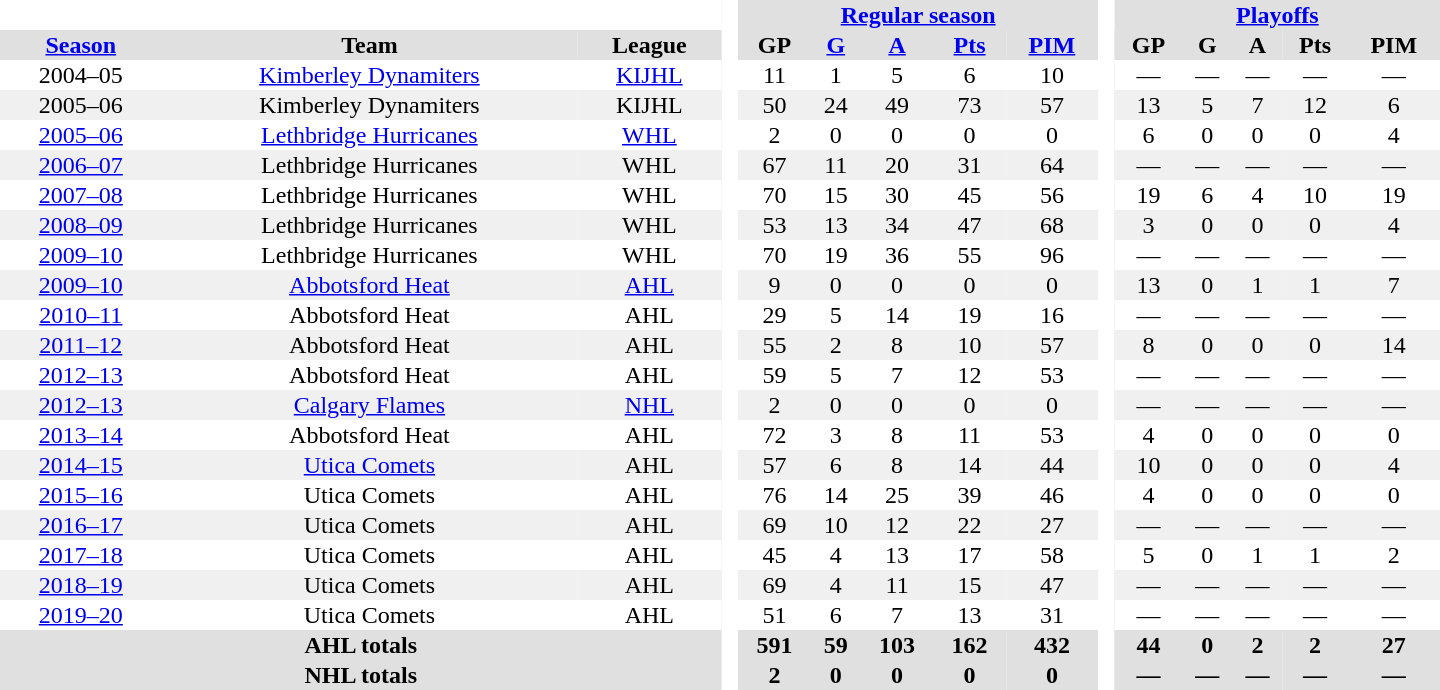<table border="0" cellpadding="1" cellspacing="0" style="text-align:center; width:60em">
<tr bgcolor="#e0e0e0">
<th colspan="3" bgcolor="#ffffff"> </th>
<th rowspan="99" bgcolor="#ffffff"> </th>
<th colspan="5"><a href='#'>Regular season</a></th>
<th rowspan="99" bgcolor="#ffffff"> </th>
<th colspan="5"><a href='#'>Playoffs</a></th>
</tr>
<tr bgcolor="#e0e0e0">
<th><a href='#'>Season</a></th>
<th>Team</th>
<th>League</th>
<th>GP</th>
<th><a href='#'>G</a></th>
<th><a href='#'>A</a></th>
<th><a href='#'>Pts</a></th>
<th><a href='#'>PIM</a></th>
<th>GP</th>
<th>G</th>
<th>A</th>
<th>Pts</th>
<th>PIM</th>
</tr>
<tr>
<td>2004–05</td>
<td><a href='#'>Kimberley Dynamiters</a></td>
<td><a href='#'>KIJHL</a></td>
<td>11</td>
<td>1</td>
<td>5</td>
<td>6</td>
<td>10</td>
<td>—</td>
<td>—</td>
<td>—</td>
<td>—</td>
<td>—</td>
</tr>
<tr bgcolor="#f0f0f0">
<td>2005–06</td>
<td>Kimberley Dynamiters</td>
<td>KIJHL</td>
<td>50</td>
<td>24</td>
<td>49</td>
<td>73</td>
<td>57</td>
<td>13</td>
<td>5</td>
<td>7</td>
<td>12</td>
<td>6</td>
</tr>
<tr>
<td><a href='#'>2005–06</a></td>
<td><a href='#'>Lethbridge Hurricanes</a></td>
<td><a href='#'>WHL</a></td>
<td>2</td>
<td>0</td>
<td>0</td>
<td>0</td>
<td>0</td>
<td>6</td>
<td>0</td>
<td>0</td>
<td>0</td>
<td>4</td>
</tr>
<tr bgcolor="#f0f0f0">
<td><a href='#'>2006–07</a></td>
<td>Lethbridge Hurricanes</td>
<td>WHL</td>
<td>67</td>
<td>11</td>
<td>20</td>
<td>31</td>
<td>64</td>
<td>—</td>
<td>—</td>
<td>—</td>
<td>—</td>
<td>—</td>
</tr>
<tr>
<td><a href='#'>2007–08</a></td>
<td>Lethbridge Hurricanes</td>
<td>WHL</td>
<td>70</td>
<td>15</td>
<td>30</td>
<td>45</td>
<td>56</td>
<td>19</td>
<td>6</td>
<td>4</td>
<td>10</td>
<td>19</td>
</tr>
<tr bgcolor="#f0f0f0">
<td><a href='#'>2008–09</a></td>
<td>Lethbridge Hurricanes</td>
<td>WHL</td>
<td>53</td>
<td>13</td>
<td>34</td>
<td>47</td>
<td>68</td>
<td>3</td>
<td>0</td>
<td>0</td>
<td>0</td>
<td>4</td>
</tr>
<tr>
<td><a href='#'>2009–10</a></td>
<td>Lethbridge Hurricanes</td>
<td>WHL</td>
<td>70</td>
<td>19</td>
<td>36</td>
<td>55</td>
<td>96</td>
<td>—</td>
<td>—</td>
<td>—</td>
<td>—</td>
<td>—</td>
</tr>
<tr bgcolor="#f0f0f0">
<td><a href='#'>2009–10</a></td>
<td><a href='#'>Abbotsford Heat</a></td>
<td><a href='#'>AHL</a></td>
<td>9</td>
<td>0</td>
<td>0</td>
<td>0</td>
<td>0</td>
<td>13</td>
<td>0</td>
<td>1</td>
<td>1</td>
<td>7</td>
</tr>
<tr>
<td><a href='#'>2010–11</a></td>
<td>Abbotsford Heat</td>
<td>AHL</td>
<td>29</td>
<td>5</td>
<td>14</td>
<td>19</td>
<td>16</td>
<td>—</td>
<td>—</td>
<td>—</td>
<td>—</td>
<td>—</td>
</tr>
<tr bgcolor="#f0f0f0">
<td><a href='#'>2011–12</a></td>
<td>Abbotsford Heat</td>
<td>AHL</td>
<td>55</td>
<td>2</td>
<td>8</td>
<td>10</td>
<td>57</td>
<td>8</td>
<td>0</td>
<td>0</td>
<td>0</td>
<td>14</td>
</tr>
<tr>
<td><a href='#'>2012–13</a></td>
<td>Abbotsford Heat</td>
<td>AHL</td>
<td>59</td>
<td>5</td>
<td>7</td>
<td>12</td>
<td>53</td>
<td>—</td>
<td>—</td>
<td>—</td>
<td>—</td>
<td>—</td>
</tr>
<tr bgcolor="#f0f0f0">
<td><a href='#'>2012–13</a></td>
<td><a href='#'>Calgary Flames</a></td>
<td><a href='#'>NHL</a></td>
<td>2</td>
<td>0</td>
<td>0</td>
<td>0</td>
<td>0</td>
<td>—</td>
<td>—</td>
<td>—</td>
<td>—</td>
<td>—</td>
</tr>
<tr>
<td><a href='#'>2013–14</a></td>
<td>Abbotsford Heat</td>
<td>AHL</td>
<td>72</td>
<td>3</td>
<td>8</td>
<td>11</td>
<td>53</td>
<td>4</td>
<td>0</td>
<td>0</td>
<td>0</td>
<td>0</td>
</tr>
<tr bgcolor="#f0f0f0">
<td><a href='#'>2014–15</a></td>
<td><a href='#'>Utica Comets</a></td>
<td>AHL</td>
<td>57</td>
<td>6</td>
<td>8</td>
<td>14</td>
<td>44</td>
<td>10</td>
<td>0</td>
<td>0</td>
<td>0</td>
<td>4</td>
</tr>
<tr>
<td><a href='#'>2015–16</a></td>
<td>Utica Comets</td>
<td>AHL</td>
<td>76</td>
<td>14</td>
<td>25</td>
<td>39</td>
<td>46</td>
<td>4</td>
<td>0</td>
<td>0</td>
<td>0</td>
<td>0</td>
</tr>
<tr bgcolor="#f0f0f0">
<td><a href='#'>2016–17</a></td>
<td>Utica Comets</td>
<td>AHL</td>
<td>69</td>
<td>10</td>
<td>12</td>
<td>22</td>
<td>27</td>
<td>—</td>
<td>—</td>
<td>—</td>
<td>—</td>
<td>—</td>
</tr>
<tr>
<td><a href='#'>2017–18</a></td>
<td>Utica Comets</td>
<td>AHL</td>
<td>45</td>
<td>4</td>
<td>13</td>
<td>17</td>
<td>58</td>
<td>5</td>
<td>0</td>
<td>1</td>
<td>1</td>
<td>2</td>
</tr>
<tr bgcolor="#f0f0f0">
<td><a href='#'>2018–19</a></td>
<td>Utica Comets</td>
<td>AHL</td>
<td>69</td>
<td>4</td>
<td>11</td>
<td>15</td>
<td>47</td>
<td>—</td>
<td>—</td>
<td>—</td>
<td>—</td>
<td>—</td>
</tr>
<tr>
<td><a href='#'>2019–20</a></td>
<td>Utica Comets</td>
<td>AHL</td>
<td>51</td>
<td>6</td>
<td>7</td>
<td>13</td>
<td>31</td>
<td>—</td>
<td>—</td>
<td>—</td>
<td>—</td>
<td>—</td>
</tr>
<tr bgcolor="#e0e0e0">
<th colspan="3">AHL totals</th>
<th>591</th>
<th>59</th>
<th>103</th>
<th>162</th>
<th>432</th>
<th>44</th>
<th>0</th>
<th>2</th>
<th>2</th>
<th>27</th>
</tr>
<tr bgcolor="#e0e0e0">
<th colspan="3">NHL totals</th>
<th>2</th>
<th>0</th>
<th>0</th>
<th>0</th>
<th>0</th>
<th>—</th>
<th>—</th>
<th>—</th>
<th>—</th>
<th>—</th>
</tr>
</table>
